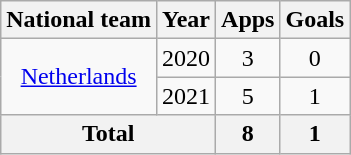<table class="wikitable" style="text-align:center">
<tr>
<th>National team</th>
<th>Year</th>
<th>Apps</th>
<th>Goals</th>
</tr>
<tr>
<td rowspan="2"><a href='#'>Netherlands</a></td>
<td>2020</td>
<td>3</td>
<td>0</td>
</tr>
<tr>
<td>2021</td>
<td>5</td>
<td>1</td>
</tr>
<tr>
<th colspan="2">Total</th>
<th>8</th>
<th>1</th>
</tr>
</table>
